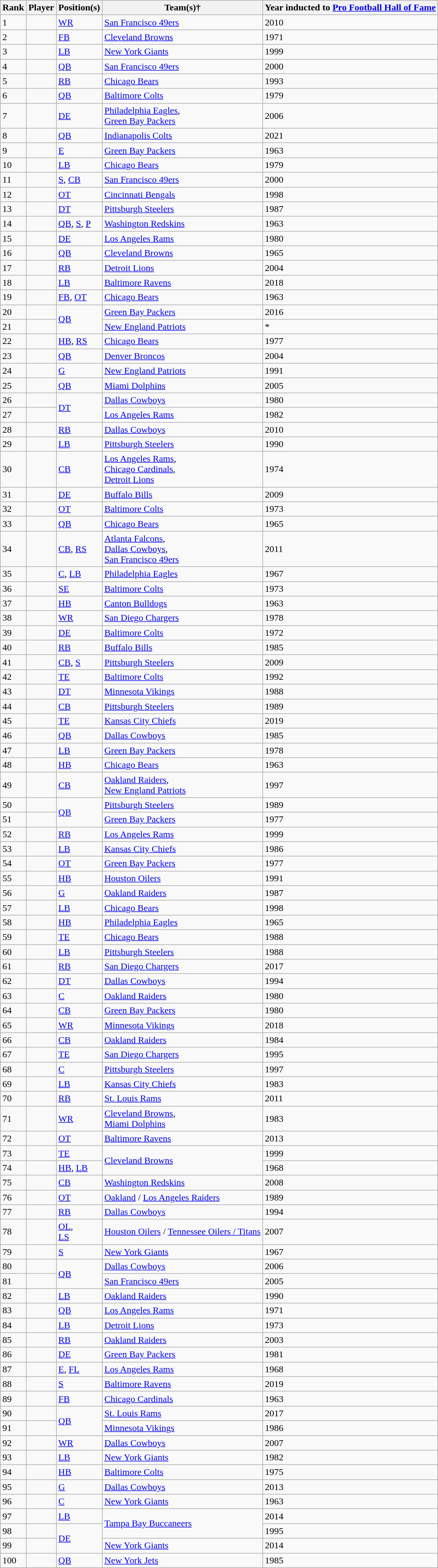<table class="wikitable sortable">
<tr>
<th>Rank</th>
<th>Player</th>
<th>Position(s)</th>
<th>Team(s)†</th>
<th>Year inducted to <a href='#'>Pro Football Hall of Fame</a></th>
</tr>
<tr>
<td>1</td>
<td></td>
<td><a href='#'>WR</a></td>
<td><a href='#'>San Francisco 49ers</a></td>
<td>2010</td>
</tr>
<tr>
<td>2</td>
<td></td>
<td><a href='#'>FB</a></td>
<td><a href='#'>Cleveland Browns</a></td>
<td>1971</td>
</tr>
<tr>
<td>3</td>
<td></td>
<td><a href='#'>LB</a></td>
<td><a href='#'>New York Giants</a></td>
<td>1999</td>
</tr>
<tr>
<td>4</td>
<td></td>
<td><a href='#'>QB</a></td>
<td><a href='#'>San Francisco 49ers</a></td>
<td>2000</td>
</tr>
<tr>
<td>5</td>
<td></td>
<td><a href='#'>RB</a></td>
<td><a href='#'>Chicago Bears</a></td>
<td>1993</td>
</tr>
<tr>
<td>6</td>
<td></td>
<td><a href='#'>QB</a></td>
<td><a href='#'>Baltimore Colts</a></td>
<td>1979</td>
</tr>
<tr>
<td>7</td>
<td></td>
<td><a href='#'>DE</a></td>
<td><a href='#'>Philadelphia Eagles</a>, <br> <a href='#'>Green Bay Packers</a></td>
<td>2006</td>
</tr>
<tr>
<td>8</td>
<td></td>
<td><a href='#'>QB</a></td>
<td><a href='#'>Indianapolis Colts</a></td>
<td>2021</td>
</tr>
<tr>
<td>9</td>
<td></td>
<td><a href='#'>E</a></td>
<td><a href='#'>Green Bay Packers</a></td>
<td>1963</td>
</tr>
<tr>
<td>10</td>
<td></td>
<td><a href='#'>LB</a></td>
<td><a href='#'>Chicago Bears</a></td>
<td>1979</td>
</tr>
<tr>
<td>11</td>
<td></td>
<td><a href='#'>S</a>, <a href='#'>CB</a></td>
<td><a href='#'>San Francisco 49ers</a></td>
<td>2000</td>
</tr>
<tr>
<td>12</td>
<td></td>
<td><a href='#'>OT</a></td>
<td><a href='#'>Cincinnati Bengals</a></td>
<td>1998</td>
</tr>
<tr>
<td>13</td>
<td></td>
<td><a href='#'>DT</a></td>
<td><a href='#'>Pittsburgh Steelers</a></td>
<td>1987</td>
</tr>
<tr>
<td>14</td>
<td></td>
<td><a href='#'>QB</a>, <a href='#'>S</a>, <a href='#'>P</a></td>
<td><a href='#'>Washington Redskins</a></td>
<td>1963</td>
</tr>
<tr>
<td>15</td>
<td></td>
<td><a href='#'>DE</a></td>
<td><a href='#'>Los Angeles Rams</a></td>
<td>1980</td>
</tr>
<tr>
<td>16</td>
<td></td>
<td><a href='#'>QB</a></td>
<td><a href='#'>Cleveland Browns</a></td>
<td>1965</td>
</tr>
<tr>
<td>17</td>
<td></td>
<td><a href='#'>RB</a></td>
<td><a href='#'>Detroit Lions</a></td>
<td>2004</td>
</tr>
<tr>
<td>18</td>
<td></td>
<td><a href='#'>LB</a></td>
<td><a href='#'>Baltimore Ravens</a></td>
<td>2018</td>
</tr>
<tr>
<td>19</td>
<td></td>
<td><a href='#'>FB</a>, <a href='#'>OT</a></td>
<td><a href='#'>Chicago Bears</a></td>
<td>1963</td>
</tr>
<tr>
<td>20</td>
<td></td>
<td rowspan = 2><a href='#'>QB</a></td>
<td><a href='#'>Green Bay Packers</a></td>
<td>2016</td>
</tr>
<tr>
<td>21</td>
<td></td>
<td><a href='#'>New England Patriots</a></td>
<td>*</td>
</tr>
<tr>
<td>22</td>
<td></td>
<td><a href='#'>HB</a>, <a href='#'>RS</a></td>
<td><a href='#'>Chicago Bears</a></td>
<td>1977</td>
</tr>
<tr>
<td>23</td>
<td></td>
<td><a href='#'>QB</a></td>
<td><a href='#'>Denver Broncos</a></td>
<td>2004</td>
</tr>
<tr>
<td>24</td>
<td></td>
<td><a href='#'>G</a></td>
<td><a href='#'>New England Patriots</a></td>
<td>1991</td>
</tr>
<tr>
<td>25</td>
<td></td>
<td><a href='#'>QB</a></td>
<td><a href='#'>Miami Dolphins</a></td>
<td>2005</td>
</tr>
<tr>
<td>26</td>
<td></td>
<td rowspan = 2><a href='#'>DT</a></td>
<td><a href='#'>Dallas Cowboys</a></td>
<td>1980</td>
</tr>
<tr>
<td>27</td>
<td></td>
<td><a href='#'>Los Angeles Rams</a></td>
<td>1982</td>
</tr>
<tr>
<td>28</td>
<td></td>
<td><a href='#'>RB</a></td>
<td><a href='#'>Dallas Cowboys</a></td>
<td>2010</td>
</tr>
<tr>
<td>29</td>
<td></td>
<td><a href='#'>LB</a></td>
<td><a href='#'>Pittsburgh Steelers</a></td>
<td>1990</td>
</tr>
<tr>
<td>30</td>
<td></td>
<td><a href='#'>CB</a></td>
<td><a href='#'>Los Angeles Rams</a>, <br> <a href='#'>Chicago Cardinals</a>, <br> <a href='#'>Detroit Lions</a></td>
<td>1974</td>
</tr>
<tr>
<td>31</td>
<td></td>
<td><a href='#'>DE</a></td>
<td><a href='#'>Buffalo Bills</a></td>
<td>2009</td>
</tr>
<tr>
<td>32</td>
<td></td>
<td><a href='#'>OT</a></td>
<td><a href='#'>Baltimore Colts</a></td>
<td>1973</td>
</tr>
<tr>
<td>33</td>
<td></td>
<td><a href='#'>QB</a></td>
<td><a href='#'>Chicago Bears</a></td>
<td>1965</td>
</tr>
<tr>
<td>34</td>
<td></td>
<td><a href='#'>CB</a>, <a href='#'>RS</a></td>
<td><a href='#'>Atlanta Falcons</a>, <br> <a href='#'>Dallas Cowboys</a>, <br> <a href='#'>San Francisco 49ers</a></td>
<td>2011</td>
</tr>
<tr>
<td>35</td>
<td></td>
<td><a href='#'>C</a>, <a href='#'>LB</a></td>
<td><a href='#'>Philadelphia Eagles</a></td>
<td>1967</td>
</tr>
<tr>
<td>36</td>
<td></td>
<td><a href='#'>SE</a></td>
<td><a href='#'>Baltimore Colts</a></td>
<td>1973</td>
</tr>
<tr>
<td>37</td>
<td></td>
<td><a href='#'>HB</a></td>
<td><a href='#'>Canton Bulldogs</a></td>
<td>1963</td>
</tr>
<tr>
<td>38</td>
<td></td>
<td><a href='#'>WR</a></td>
<td><a href='#'>San Diego Chargers</a></td>
<td>1978</td>
</tr>
<tr>
<td>39</td>
<td></td>
<td><a href='#'>DE</a></td>
<td><a href='#'>Baltimore Colts</a></td>
<td>1972</td>
</tr>
<tr>
<td>40</td>
<td></td>
<td><a href='#'>RB</a></td>
<td><a href='#'>Buffalo Bills</a></td>
<td>1985</td>
</tr>
<tr>
<td>41</td>
<td></td>
<td><a href='#'>CB</a>, <a href='#'>S</a></td>
<td><a href='#'>Pittsburgh Steelers</a></td>
<td>2009</td>
</tr>
<tr>
<td>42</td>
<td></td>
<td><a href='#'>TE</a></td>
<td><a href='#'>Baltimore Colts</a></td>
<td>1992</td>
</tr>
<tr>
<td>43</td>
<td></td>
<td><a href='#'>DT</a></td>
<td><a href='#'>Minnesota Vikings</a></td>
<td>1988</td>
</tr>
<tr>
<td>44</td>
<td></td>
<td><a href='#'>CB</a></td>
<td><a href='#'>Pittsburgh Steelers</a></td>
<td>1989</td>
</tr>
<tr>
<td>45</td>
<td></td>
<td><a href='#'>TE</a></td>
<td><a href='#'>Kansas City Chiefs</a></td>
<td>2019</td>
</tr>
<tr>
<td>46</td>
<td></td>
<td><a href='#'>QB</a></td>
<td><a href='#'>Dallas Cowboys</a></td>
<td>1985</td>
</tr>
<tr>
<td>47</td>
<td></td>
<td><a href='#'>LB</a></td>
<td><a href='#'>Green Bay Packers</a></td>
<td>1978</td>
</tr>
<tr>
<td>48</td>
<td></td>
<td><a href='#'>HB</a></td>
<td><a href='#'>Chicago Bears</a></td>
<td>1963</td>
</tr>
<tr>
<td>49</td>
<td></td>
<td><a href='#'>CB</a></td>
<td><a href='#'>Oakland Raiders</a>, <br> <a href='#'>New England Patriots</a></td>
<td>1997</td>
</tr>
<tr>
<td>50</td>
<td></td>
<td rowspan = 2><a href='#'>QB</a></td>
<td><a href='#'>Pittsburgh Steelers</a></td>
<td>1989</td>
</tr>
<tr>
<td>51</td>
<td></td>
<td><a href='#'>Green Bay Packers</a></td>
<td>1977</td>
</tr>
<tr>
<td>52</td>
<td></td>
<td><a href='#'>RB</a></td>
<td><a href='#'>Los Angeles Rams</a></td>
<td>1999</td>
</tr>
<tr>
<td>53</td>
<td></td>
<td><a href='#'>LB</a></td>
<td><a href='#'>Kansas City Chiefs</a></td>
<td>1986</td>
</tr>
<tr>
<td>54</td>
<td></td>
<td><a href='#'>OT</a></td>
<td><a href='#'>Green Bay Packers</a></td>
<td>1977</td>
</tr>
<tr>
<td>55</td>
<td></td>
<td><a href='#'>HB</a></td>
<td><a href='#'>Houston Oilers</a></td>
<td>1991</td>
</tr>
<tr>
<td>56</td>
<td></td>
<td><a href='#'>G</a></td>
<td><a href='#'>Oakland Raiders</a></td>
<td>1987</td>
</tr>
<tr>
<td>57</td>
<td></td>
<td><a href='#'>LB</a></td>
<td><a href='#'>Chicago Bears</a></td>
<td>1998</td>
</tr>
<tr>
<td>58</td>
<td></td>
<td><a href='#'>HB</a></td>
<td><a href='#'>Philadelphia Eagles</a></td>
<td>1965</td>
</tr>
<tr>
<td>59</td>
<td></td>
<td><a href='#'>TE</a></td>
<td><a href='#'>Chicago Bears</a></td>
<td>1988</td>
</tr>
<tr>
<td>60</td>
<td></td>
<td><a href='#'>LB</a></td>
<td><a href='#'>Pittsburgh Steelers</a></td>
<td>1988</td>
</tr>
<tr>
<td>61</td>
<td></td>
<td><a href='#'>RB</a></td>
<td><a href='#'>San Diego Chargers</a></td>
<td>2017</td>
</tr>
<tr>
<td>62</td>
<td></td>
<td><a href='#'>DT</a></td>
<td><a href='#'>Dallas Cowboys</a></td>
<td>1994</td>
</tr>
<tr>
<td>63</td>
<td></td>
<td><a href='#'>C</a></td>
<td><a href='#'>Oakland Raiders</a></td>
<td>1980</td>
</tr>
<tr>
<td>64</td>
<td></td>
<td><a href='#'>CB</a></td>
<td><a href='#'>Green Bay Packers</a></td>
<td>1980</td>
</tr>
<tr>
<td>65</td>
<td></td>
<td><a href='#'>WR</a></td>
<td><a href='#'>Minnesota Vikings</a></td>
<td>2018</td>
</tr>
<tr>
<td>66</td>
<td></td>
<td><a href='#'>CB</a></td>
<td><a href='#'>Oakland Raiders</a></td>
<td>1984</td>
</tr>
<tr>
<td>67</td>
<td></td>
<td><a href='#'>TE</a></td>
<td><a href='#'>San Diego Chargers</a></td>
<td>1995</td>
</tr>
<tr>
<td>68</td>
<td></td>
<td><a href='#'>C</a></td>
<td><a href='#'>Pittsburgh Steelers</a></td>
<td>1997</td>
</tr>
<tr>
<td>69</td>
<td></td>
<td><a href='#'>LB</a></td>
<td><a href='#'>Kansas City Chiefs</a></td>
<td>1983</td>
</tr>
<tr>
<td>70</td>
<td></td>
<td><a href='#'>RB</a></td>
<td><a href='#'>St. Louis Rams</a></td>
<td>2011</td>
</tr>
<tr>
<td>71</td>
<td></td>
<td><a href='#'>WR</a></td>
<td><a href='#'>Cleveland Browns</a>,<br><a href='#'>Miami Dolphins</a></td>
<td>1983</td>
</tr>
<tr>
<td>72</td>
<td></td>
<td><a href='#'>OT</a></td>
<td><a href='#'>Baltimore Ravens</a></td>
<td>2013</td>
</tr>
<tr>
<td>73</td>
<td></td>
<td><a href='#'>TE</a></td>
<td rowspan= 2><a href='#'>Cleveland Browns</a></td>
<td>1999</td>
</tr>
<tr>
<td>74</td>
<td></td>
<td><a href='#'>HB</a>, <a href='#'>LB</a></td>
<td>1968</td>
</tr>
<tr>
<td>75</td>
<td></td>
<td><a href='#'>CB</a></td>
<td><a href='#'>Washington Redskins</a></td>
<td>2008</td>
</tr>
<tr>
<td>76</td>
<td></td>
<td><a href='#'>OT</a></td>
<td><a href='#'>Oakland</a> / <a href='#'>Los Angeles Raiders</a></td>
<td>1989</td>
</tr>
<tr>
<td>77</td>
<td></td>
<td><a href='#'>RB</a></td>
<td><a href='#'>Dallas Cowboys</a></td>
<td>1994</td>
</tr>
<tr>
<td>78</td>
<td></td>
<td><a href='#'>OL</a>,<br><a href='#'>LS</a></td>
<td><a href='#'>Houston Oilers</a> / <a href='#'>Tennessee Oilers / Titans</a></td>
<td>2007</td>
</tr>
<tr>
<td>79</td>
<td></td>
<td><a href='#'>S</a></td>
<td><a href='#'>New York Giants</a></td>
<td>1967</td>
</tr>
<tr>
<td>80</td>
<td></td>
<td rowspan= 2><a href='#'>QB</a></td>
<td><a href='#'>Dallas Cowboys</a></td>
<td>2006</td>
</tr>
<tr>
<td>81</td>
<td></td>
<td><a href='#'>San Francisco 49ers</a></td>
<td>2005</td>
</tr>
<tr>
<td>82</td>
<td></td>
<td><a href='#'>LB</a></td>
<td><a href='#'>Oakland Raiders</a></td>
<td>1990</td>
</tr>
<tr>
<td>83</td>
<td></td>
<td><a href='#'>QB</a></td>
<td><a href='#'>Los Angeles Rams</a></td>
<td>1971</td>
</tr>
<tr>
<td>84</td>
<td></td>
<td><a href='#'>LB</a></td>
<td><a href='#'>Detroit Lions</a></td>
<td>1973</td>
</tr>
<tr>
<td>85</td>
<td></td>
<td><a href='#'>RB</a></td>
<td><a href='#'>Oakland Raiders</a></td>
<td>2003</td>
</tr>
<tr>
<td>86</td>
<td></td>
<td><a href='#'>DE</a></td>
<td><a href='#'>Green Bay Packers</a></td>
<td>1981</td>
</tr>
<tr>
<td>87</td>
<td></td>
<td><a href='#'>E</a>,  <a href='#'>FL</a></td>
<td><a href='#'>Los Angeles Rams</a></td>
<td>1968</td>
</tr>
<tr>
<td>88</td>
<td></td>
<td><a href='#'>S</a></td>
<td><a href='#'>Baltimore Ravens</a></td>
<td>2019</td>
</tr>
<tr>
<td>89</td>
<td></td>
<td><a href='#'>FB</a></td>
<td><a href='#'>Chicago Cardinals</a></td>
<td>1963</td>
</tr>
<tr>
<td>90</td>
<td></td>
<td rowspan= 2><a href='#'>QB</a></td>
<td><a href='#'>St. Louis Rams</a></td>
<td>2017</td>
</tr>
<tr>
<td>91</td>
<td></td>
<td><a href='#'>Minnesota Vikings</a></td>
<td>1986</td>
</tr>
<tr>
<td>92</td>
<td></td>
<td><a href='#'>WR</a></td>
<td><a href='#'>Dallas Cowboys</a></td>
<td>2007</td>
</tr>
<tr>
<td>93</td>
<td></td>
<td><a href='#'>LB</a></td>
<td><a href='#'>New York Giants</a></td>
<td>1982</td>
</tr>
<tr>
<td>94</td>
<td></td>
<td><a href='#'>HB</a></td>
<td><a href='#'>Baltimore Colts</a></td>
<td>1975</td>
</tr>
<tr>
<td>95</td>
<td></td>
<td><a href='#'>G</a></td>
<td><a href='#'>Dallas Cowboys</a></td>
<td>2013</td>
</tr>
<tr>
<td>96</td>
<td></td>
<td><a href='#'>C</a></td>
<td><a href='#'>New York Giants</a></td>
<td>1963</td>
</tr>
<tr>
<td>97</td>
<td></td>
<td><a href='#'>LB</a></td>
<td rowspan = 2><a href='#'>Tampa Bay Buccaneers</a></td>
<td>2014</td>
</tr>
<tr>
<td>98</td>
<td></td>
<td rowspan = 2><a href='#'>DE</a></td>
<td>1995</td>
</tr>
<tr>
<td>99</td>
<td></td>
<td><a href='#'>New York Giants</a></td>
<td>2014</td>
</tr>
<tr>
<td>100</td>
<td></td>
<td><a href='#'>QB</a></td>
<td><a href='#'>New York Jets</a></td>
<td>1985</td>
</tr>
</table>
